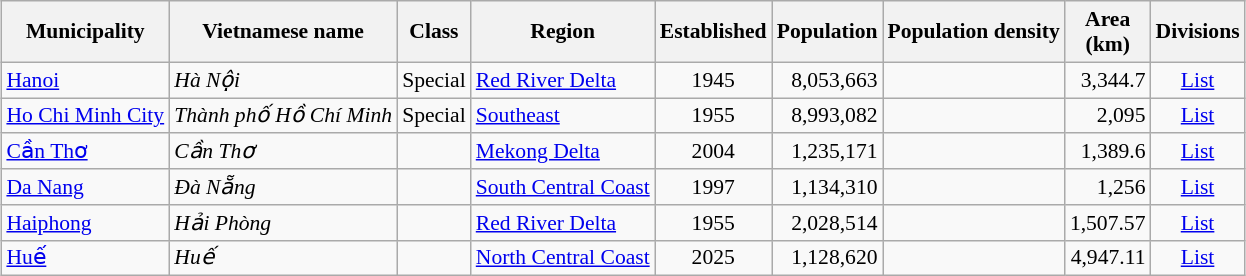<table class="wikitable sortable" style="font-size:90%;margin:0 auto;">
<tr>
<th class=unsortable>Municipality</th>
<th class=unsortable>Vietnamese name</th>
<th class=unsortable>Class</th>
<th class=unsortable>Region</th>
<th>Established</th>
<th>Population <br></th>
<th>Population density</th>
<th>Area <br>(km)</th>
<th class=unsortable>Divisions</th>
</tr>
<tr>
<td><a href='#'>Hanoi</a></td>
<td><em>Hà Nội</em></td>
<td align=center>Special</td>
<td><a href='#'>Red River Delta</a></td>
<td align=center>1945</td>
<td align=right>8,053,663</td>
<td align=right></td>
<td align=right>3,344.7</td>
<td align=center><a href='#'>List</a></td>
</tr>
<tr>
<td><a href='#'>Ho Chi Minh City</a></td>
<td><em>Thành phố Hồ Chí Minh</em></td>
<td align=center>Special</td>
<td><a href='#'>Southeast</a></td>
<td align=center>1955</td>
<td align=right>8,993,082</td>
<td align=right></td>
<td align=right>2,095</td>
<td align=center><a href='#'>List</a></td>
</tr>
<tr>
<td><a href='#'>Cần Thơ</a></td>
<td><em>Cần Thơ</em></td>
<td align=center></td>
<td><a href='#'>Mekong Delta</a></td>
<td align=center>2004</td>
<td align=right>1,235,171</td>
<td align=right></td>
<td align=right>1,389.6</td>
<td align=center><a href='#'>List</a></td>
</tr>
<tr>
<td><a href='#'>Da Nang</a></td>
<td><em>Đà Nẵng</em></td>
<td align=center></td>
<td><a href='#'>South Central Coast</a></td>
<td align=center>1997</td>
<td align=right>1,134,310</td>
<td align=right></td>
<td align=right>1,256</td>
<td align=center><a href='#'>List</a></td>
</tr>
<tr>
<td><a href='#'>Haiphong</a></td>
<td><em>Hải Phòng</em></td>
<td align=center></td>
<td><a href='#'>Red River Delta</a></td>
<td align=center>1955</td>
<td align=right>2,028,514</td>
<td align=right></td>
<td align=right>1,507.57</td>
<td align=center><a href='#'>List</a></td>
</tr>
<tr>
<td><a href='#'>Huế</a></td>
<td><em>Huế</em></td>
<td align=center></td>
<td><a href='#'>North Central Coast</a></td>
<td align=center>2025</td>
<td align=right>1,128,620</td>
<td align=right></td>
<td align=right>4,947.11</td>
<td align=center><a href='#'>List</a></td>
</tr>
</table>
